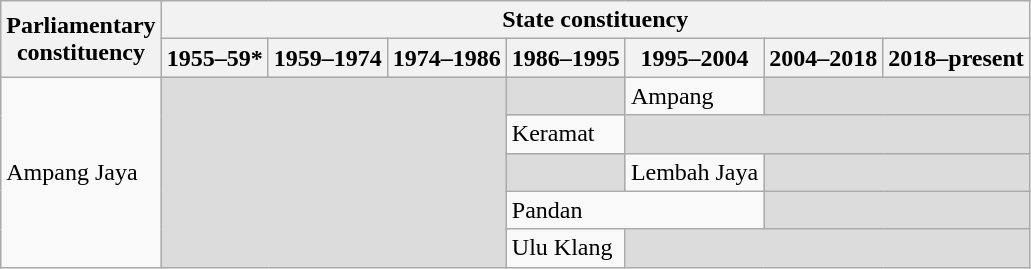<table class="wikitable">
<tr>
<th rowspan="2">Parliamentary<br>constituency</th>
<th colspan="7">State constituency</th>
</tr>
<tr>
<th>1955–59*</th>
<th>1959–1974</th>
<th>1974–1986</th>
<th>1986–1995</th>
<th>1995–2004</th>
<th>2004–2018</th>
<th>2018–present</th>
</tr>
<tr>
<td rowspan="5">Ampang Jaya</td>
<td colspan="3" rowspan="5" bgcolor="dcdcdc"></td>
<td bgcolor="dcdcdc"></td>
<td>Ampang</td>
<td colspan="2" bgcolor="dcdcdc"></td>
</tr>
<tr>
<td>Keramat</td>
<td colspan="3" bgcolor="dcdcdc"></td>
</tr>
<tr>
<td bgcolor="dcdcdc"></td>
<td>Lembah Jaya</td>
<td colspan="2" bgcolor="dcdcdc"></td>
</tr>
<tr>
<td colspan="2">Pandan</td>
<td colspan="2" bgcolor="dcdcdc"></td>
</tr>
<tr>
<td>Ulu Klang</td>
<td colspan="3" bgcolor="dcdcdc"></td>
</tr>
</table>
